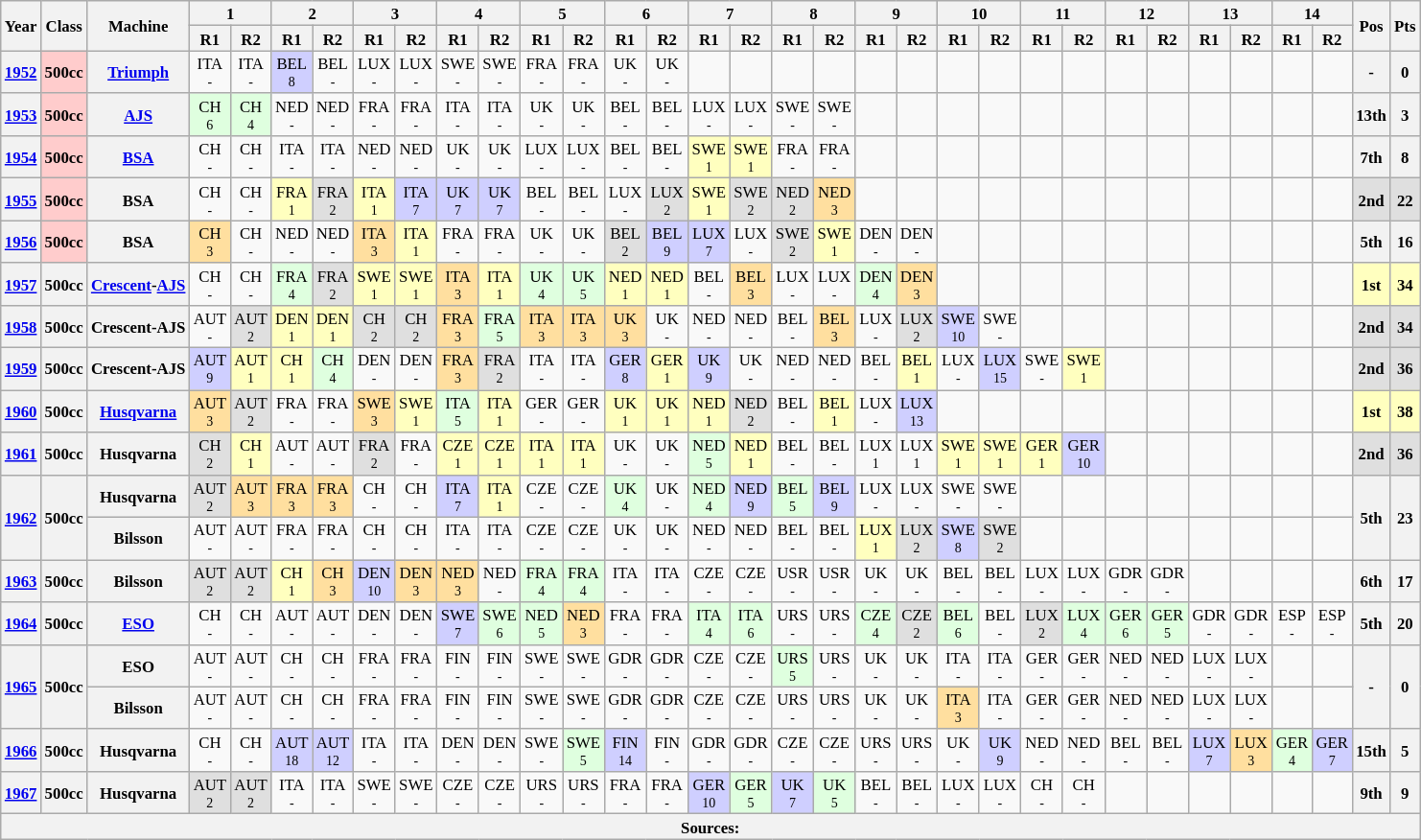<table class="wikitable" style="text-align:center; font-size:70%">
<tr>
<th valign="middle" rowspan=2>Year</th>
<th valign="middle" rowspan=2>Class</th>
<th valign="middle" rowspan=2>Machine</th>
<th colspan=2>1</th>
<th colspan=2>2</th>
<th colspan=2>3</th>
<th colspan=2>4</th>
<th colspan=2>5</th>
<th colspan=2>6</th>
<th colspan=2>7</th>
<th colspan=2>8</th>
<th colspan=2>9</th>
<th colspan=2>10</th>
<th colspan=2>11</th>
<th colspan=2>12</th>
<th colspan=2>13</th>
<th colspan=2>14</th>
<th rowspan=2>Pos</th>
<th rowspan=2>Pts</th>
</tr>
<tr>
<th>R1</th>
<th>R2</th>
<th>R1</th>
<th>R2</th>
<th>R1</th>
<th>R2</th>
<th>R1</th>
<th>R2</th>
<th>R1</th>
<th>R2</th>
<th>R1</th>
<th>R2</th>
<th>R1</th>
<th>R2</th>
<th>R1</th>
<th>R2</th>
<th>R1</th>
<th>R2</th>
<th>R1</th>
<th>R2</th>
<th>R1</th>
<th>R2</th>
<th>R1</th>
<th>R2</th>
<th>R1</th>
<th>R2</th>
<th>R1</th>
<th>R2</th>
</tr>
<tr>
<th><a href='#'>1952</a></th>
<th style="background:#fcc;">500cc</th>
<th><a href='#'>Triumph</a></th>
<td>ITA<br><small>-</small></td>
<td>ITA<br><small>-</small></td>
<td style="background:#cfcfff;">BEL<br><small>8</small></td>
<td>BEL<br><small>-</small></td>
<td>LUX<br><small>-</small></td>
<td>LUX<br><small>-</small></td>
<td>SWE<br><small>-</small></td>
<td>SWE<br><small>-</small></td>
<td>FRA<br><small>-</small></td>
<td>FRA<br><small>-</small></td>
<td>UK<br><small>-</small></td>
<td>UK<br><small>-</small></td>
<td></td>
<td></td>
<td></td>
<td></td>
<td></td>
<td></td>
<td></td>
<td></td>
<td></td>
<td></td>
<td></td>
<td></td>
<td></td>
<td></td>
<td></td>
<td></td>
<th>-</th>
<th>0</th>
</tr>
<tr>
<th><a href='#'>1953</a></th>
<th style="background:#fcc;">500cc</th>
<th><a href='#'>AJS</a></th>
<td style="background:#dfffdf;">CH<br><small>6</small></td>
<td style="background:#dfffdf;">CH<br><small>4</small></td>
<td>NED<br><small>-</small></td>
<td>NED<br><small>-</small></td>
<td>FRA<br><small>-</small></td>
<td>FRA<br><small>-</small></td>
<td>ITA<br><small>-</small></td>
<td>ITA<br><small>-</small></td>
<td>UK<br><small>-</small></td>
<td>UK<br><small>-</small></td>
<td>BEL<br><small>-</small></td>
<td>BEL<br><small>-</small></td>
<td>LUX<br><small>-</small></td>
<td>LUX<br><small>-</small></td>
<td>SWE<br><small>-</small></td>
<td>SWE<br><small>-</small></td>
<td></td>
<td></td>
<td></td>
<td></td>
<td></td>
<td></td>
<td></td>
<td></td>
<td></td>
<td></td>
<td></td>
<td></td>
<th>13th</th>
<th>3</th>
</tr>
<tr>
<th><a href='#'>1954</a></th>
<th style="background:#fcc;">500cc</th>
<th><a href='#'>BSA</a></th>
<td>CH<br><small>-</small></td>
<td>CH<br><small>-</small></td>
<td>ITA<br><small>-</small></td>
<td>ITA<br><small>-</small></td>
<td>NED<br><small>-</small></td>
<td>NED<br><small>-</small></td>
<td>UK<br><small>-</small></td>
<td>UK<br><small>-</small></td>
<td>LUX<br><small>-</small></td>
<td>LUX<br><small>-</small></td>
<td>BEL<br><small>-</small></td>
<td>BEL<br><small>-</small></td>
<td style="background:#ffffbf;">SWE<br><small>1</small></td>
<td style="background:#ffffbf;">SWE<br><small>1</small></td>
<td>FRA<br><small>-</small></td>
<td>FRA<br><small>-</small></td>
<td></td>
<td></td>
<td></td>
<td></td>
<td></td>
<td></td>
<td></td>
<td></td>
<td></td>
<td></td>
<td></td>
<td></td>
<th>7th</th>
<th>8</th>
</tr>
<tr>
<th><a href='#'>1955</a></th>
<th style="background:#fcc;">500cc</th>
<th>BSA</th>
<td>CH<br><small>-</small></td>
<td>CH<br><small>-</small></td>
<td style="background:#ffffbf;">FRA<br><small>1</small></td>
<td style="background:#dfdfdf;">FRA<br><small>2</small></td>
<td style="background:#ffffbf;">ITA<br><small>1</small></td>
<td style="background:#cfcfff;">ITA<br><small>7</small></td>
<td style="background:#cfcfff;">UK<br><small>7</small></td>
<td style="background:#cfcfff;">UK<br><small>7</small></td>
<td>BEL<br><small>-</small></td>
<td>BEL<br><small>-</small></td>
<td>LUX<br><small>-</small></td>
<td style="background:#dfdfdf;">LUX<br><small>2</small></td>
<td style="background:#ffffbf;">SWE<br><small>1</small></td>
<td style="background:#dfdfdf;">SWE<br><small>2</small></td>
<td style="background:#dfdfdf;">NED<br><small>2</small></td>
<td style="background:#ffdf9f;">NED<br><small>3</small></td>
<td></td>
<td></td>
<td></td>
<td></td>
<td></td>
<td></td>
<td></td>
<td></td>
<td></td>
<td></td>
<td></td>
<td></td>
<th style="background:#DFDFDF;">2nd</th>
<th style="background:#DFDFDF;">22</th>
</tr>
<tr>
<th><a href='#'>1956</a></th>
<th style="background:#fcc;">500cc</th>
<th>BSA</th>
<td style="background:#ffdf9f;">CH<br><small>3</small></td>
<td>CH<br><small>-</small></td>
<td>NED<br><small>-</small></td>
<td>NED<br><small>-</small></td>
<td style="background:#ffdf9f;">ITA<br><small>3</small></td>
<td style="background:#ffffbf;">ITA<br><small>1</small></td>
<td>FRA<br><small>-</small></td>
<td>FRA<br><small>-</small></td>
<td>UK<br><small>-</small></td>
<td>UK<br><small>-</small></td>
<td style="background:#dfdfdf;">BEL<br><small>2</small></td>
<td style="background:#cfcfff;">BEL<br><small>9</small></td>
<td style="background:#cfcfff;">LUX<br><small>7</small></td>
<td>LUX<br><small>-</small></td>
<td style="background:#dfdfdf;">SWE<br><small>2</small></td>
<td style="background:#ffffbf;">SWE<br><small>1</small></td>
<td>DEN<br><small>-</small></td>
<td>DEN<br><small>-</small></td>
<td></td>
<td></td>
<td></td>
<td></td>
<td></td>
<td></td>
<td></td>
<td></td>
<td></td>
<td></td>
<th>5th</th>
<th>16</th>
</tr>
<tr>
<th><a href='#'>1957</a></th>
<th>500cc</th>
<th><a href='#'>Crescent</a>-<a href='#'>AJS</a></th>
<td>CH<br><small>-</small></td>
<td>CH<br><small>-</small></td>
<td style="background:#dfffdf;">FRA<br><small>4</small></td>
<td style="background:#dfdfdf;">FRA<br><small>2</small></td>
<td style="background:#ffffbf;">SWE<br><small>1</small></td>
<td style="background:#ffffbf;">SWE<br><small>1</small></td>
<td style="background:#ffdf9f;">ITA<br><small>3</small></td>
<td style="background:#ffffbf;">ITA<br><small>1</small></td>
<td style="background:#dfffdf;">UK<br><small>4</small></td>
<td style="background:#dfffdf;">UK<br><small>5</small></td>
<td style="background:#ffffbf;">NED<br><small>1</small></td>
<td style="background:#ffffbf;">NED<br><small>1</small></td>
<td>BEL<br><small>-</small></td>
<td style="background:#ffdf9f;">BEL<br><small>3</small></td>
<td>LUX<br><small>-</small></td>
<td>LUX<br><small>-</small></td>
<td style="background:#dfffdf;">DEN<br><small>4</small></td>
<td style="background:#ffdf9f;">DEN<br><small>3</small></td>
<td></td>
<td></td>
<td></td>
<td></td>
<td></td>
<td></td>
<td></td>
<td></td>
<td></td>
<td></td>
<th style="background:#FFFFBF;">1st</th>
<th style="background:#FFFFBF;">34</th>
</tr>
<tr>
<th><a href='#'>1958</a></th>
<th>500cc</th>
<th>Crescent-AJS</th>
<td>AUT<br><small>-</small></td>
<td style="background:#dfdfdf;">AUT<br><small>2</small></td>
<td style="background:#ffffbf;">DEN<br><small>1</small></td>
<td style="background:#ffffbf;">DEN<br><small>1</small></td>
<td style="background:#dfdfdf;">CH<br><small>2</small></td>
<td style="background:#dfdfdf;">CH<br><small>2</small></td>
<td style="background:#ffdf9f;">FRA<br><small>3</small></td>
<td style="background:#dfffdf;">FRA<br><small>5</small></td>
<td style="background:#ffdf9f;">ITA<br><small>3</small></td>
<td style="background:#ffdf9f;">ITA<br><small>3</small></td>
<td style="background:#ffdf9f;">UK<br><small>3</small></td>
<td>UK<br><small>-</small></td>
<td>NED<br><small>-</small></td>
<td>NED<br><small>-</small></td>
<td>BEL<br><small>-</small></td>
<td style="background:#ffdf9f;">BEL<br><small>3</small></td>
<td>LUX<br><small>-</small></td>
<td style="background:#dfdfdf;">LUX<br><small>2</small></td>
<td style="background:#cfcfff;">SWE<br><small>10</small></td>
<td>SWE<br><small>-</small></td>
<td></td>
<td></td>
<td></td>
<td></td>
<td></td>
<td></td>
<td></td>
<td></td>
<th style="background:#DFDFDF;">2nd</th>
<th style="background:#DFDFDF;">34</th>
</tr>
<tr>
<th><a href='#'>1959</a></th>
<th>500cc</th>
<th>Crescent-AJS</th>
<td style="background:#cfcfff;">AUT<br><small>9</small></td>
<td style="background:#ffffbf;">AUT<br><small>1</small></td>
<td style="background:#ffffbf;">CH<br><small>1</small></td>
<td style="background:#dfffdf;">CH<br><small>4</small></td>
<td>DEN<br><small>-</small></td>
<td>DEN<br><small>-</small></td>
<td style="background:#ffdf9f;">FRA<br><small>3</small></td>
<td style="background:#dfdfdf;">FRA<br><small>2</small></td>
<td>ITA<br><small>-</small></td>
<td>ITA<br><small>-</small></td>
<td style="background:#cfcfff;">GER<br><small>8</small></td>
<td style="background:#ffffbf;">GER<br><small>1</small></td>
<td style="background:#cfcfff;">UK<br><small>9</small></td>
<td>UK<br><small>-</small></td>
<td>NED<br><small>-</small></td>
<td>NED<br><small>-</small></td>
<td>BEL<br><small>-</small></td>
<td style="background:#ffffbf;">BEL<br><small>1</small></td>
<td>LUX<br><small>-</small></td>
<td style="background:#cfcfff;">LUX<br><small>15</small></td>
<td>SWE<br><small>-</small></td>
<td style="background:#ffffbf;">SWE<br><small>1</small></td>
<td></td>
<td></td>
<td></td>
<td></td>
<td></td>
<td></td>
<th style="background:#DFDFDF;">2nd</th>
<th style="background:#DFDFDF;">36</th>
</tr>
<tr>
<th><a href='#'>1960</a></th>
<th>500cc</th>
<th><a href='#'>Husqvarna</a></th>
<td style="background:#ffdf9f;">AUT<br><small>3</small></td>
<td style="background:#dfdfdf;">AUT<br><small>2</small></td>
<td>FRA<br><small>-</small></td>
<td>FRA<br><small>-</small></td>
<td style="background:#ffdf9f;">SWE<br><small>3</small></td>
<td style="background:#ffffbf;">SWE<br><small>1</small></td>
<td style="background:#dfffdf;">ITA<br><small>5</small></td>
<td style="background:#ffffbf;">ITA<br><small>1</small></td>
<td>GER<br><small>-</small></td>
<td>GER<br><small>-</small></td>
<td style="background:#ffffbf;">UK<br><small>1</small></td>
<td style="background:#ffffbf;">UK<br><small>1</small></td>
<td style="background:#ffffbf;">NED<br><small>1</small></td>
<td style="background:#dfdfdf;">NED<br><small>2</small></td>
<td>BEL<br><small>-</small></td>
<td style="background:#ffffbf;">BEL<br><small>1</small></td>
<td>LUX<br><small>-</small></td>
<td style="background:#cfcfff;">LUX<br><small>13</small></td>
<td></td>
<td></td>
<td></td>
<td></td>
<td></td>
<td></td>
<td></td>
<td></td>
<td></td>
<td></td>
<th style="background:#FFFFBF;">1st</th>
<th style="background:#FFFFBF;">38</th>
</tr>
<tr>
<th><a href='#'>1961</a></th>
<th>500cc</th>
<th>Husqvarna</th>
<td style="background:#dfdfdf;">CH<br><small>2</small></td>
<td style="background:#ffffbf;">CH<br><small>1</small></td>
<td>AUT<br><small>-</small></td>
<td>AUT<br><small>-</small></td>
<td style="background:#dfdfdf;">FRA<br><small>2</small></td>
<td>FRA<br><small>-</small></td>
<td style="background:#ffffbf;">CZE<br><small>1</small></td>
<td style="background:#ffffbf;">CZE<br><small>1</small></td>
<td style="background:#ffffbf;">ITA<br><small>1</small></td>
<td style="background:#ffffbf;">ITA<br><small>1</small></td>
<td>UK<br><small>-</small></td>
<td>UK<br><small>-</small></td>
<td style="background:#dfffdf;">NED<br><small>5</small></td>
<td style="background:#ffffbf;">NED<br><small>1</small></td>
<td>BEL<br><small>-</small></td>
<td>BEL<br><small>-</small></td>
<td>LUX<br><small>1</small></td>
<td>LUX<br><small>1</small></td>
<td style="background:#ffffbf;">SWE<br><small>1</small></td>
<td style="background:#ffffbf;">SWE<br><small>1</small></td>
<td style="background:#ffffbf;">GER<br><small>1</small></td>
<td style="background:#cfcfff;">GER<br><small>10</small></td>
<td></td>
<td></td>
<td></td>
<td></td>
<td></td>
<td></td>
<th style="background:#DFDFDF;">2nd</th>
<th style="background:#DFDFDF;">36</th>
</tr>
<tr>
<th rowspan=2><a href='#'>1962</a></th>
<th rowspan=2>500cc</th>
<th>Husqvarna</th>
<td style="background:#dfdfdf;">AUT<br><small>2</small></td>
<td style="background:#ffdf9f;">AUT<br><small>3</small></td>
<td style="background:#ffdf9f;">FRA<br><small>3</small></td>
<td style="background:#ffdf9f;">FRA<br><small>3</small></td>
<td>CH<br><small>-</small></td>
<td>CH<br><small>-</small></td>
<td style="background:#cfcfff;">ITA<br><small>7</small></td>
<td style="background:#ffffbf;">ITA<br><small>1</small></td>
<td>CZE<br><small>-</small></td>
<td>CZE<br><small>-</small></td>
<td style="background:#dfffdf;">UK<br><small>4</small></td>
<td>UK<br><small>-</small></td>
<td style="background:#dfffdf;">NED<br><small>4</small></td>
<td style="background:#cfcfff;">NED<br><small>9</small></td>
<td style="background:#dfffdf;">BEL<br><small>5</small></td>
<td style="background:#cfcfff;">BEL<br><small>9</small></td>
<td>LUX<br><small>-</small></td>
<td>LUX<br><small>-</small></td>
<td>SWE<br><small>-</small></td>
<td>SWE<br><small>-</small></td>
<td></td>
<td></td>
<td></td>
<td></td>
<td></td>
<td></td>
<td></td>
<td></td>
<th rowspan=2>5th</th>
<th rowspan=2>23</th>
</tr>
<tr>
<th>Bilsson</th>
<td>AUT<br><small>-</small></td>
<td>AUT<br><small>-</small></td>
<td>FRA<br><small>-</small></td>
<td>FRA<br><small>-</small></td>
<td>CH<br><small>-</small></td>
<td>CH<br><small>-</small></td>
<td>ITA<br><small>-</small></td>
<td>ITA<br><small>-</small></td>
<td>CZE<br><small>-</small></td>
<td>CZE<br><small>-</small></td>
<td>UK<br><small>-</small></td>
<td>UK<br><small>-</small></td>
<td>NED<br><small>-</small></td>
<td>NED<br><small>-</small></td>
<td>BEL<br><small>-</small></td>
<td>BEL<br><small>-</small></td>
<td style="background:#ffffbf;">LUX<br><small>1</small></td>
<td style="background:#dfdfdf;">LUX<br><small>2</small></td>
<td style="background:#cfcfff;">SWE<br><small>8</small></td>
<td style="background:#dfdfdf;">SWE<br><small>2</small></td>
<td></td>
<td></td>
<td></td>
<td></td>
<td></td>
<td></td>
<td></td>
<td></td>
</tr>
<tr>
<th><a href='#'>1963</a></th>
<th>500cc</th>
<th>Bilsson</th>
<td style="background:#dfdfdf;">AUT<br><small>2</small></td>
<td style="background:#dfdfdf;">AUT<br><small>2</small></td>
<td style="background:#ffffbf;">CH<br><small>1</small></td>
<td style="background:#ffdf9f;">CH<br><small>3</small></td>
<td style="background:#cfcfff;">DEN<br><small>10</small></td>
<td style="background:#ffdf9f;">DEN<br><small>3</small></td>
<td style="background:#ffdf9f;">NED<br><small>3</small></td>
<td>NED<br><small>-</small></td>
<td style="background:#dfffdf;">FRA<br><small>4</small></td>
<td style="background:#dfffdf;">FRA<br><small>4</small></td>
<td>ITA<br><small>-</small></td>
<td>ITA<br><small>-</small></td>
<td>CZE<br><small>-</small></td>
<td>CZE<br><small>-</small></td>
<td>USR<br><small>-</small></td>
<td>USR<br><small>-</small></td>
<td>UK<br><small>-</small></td>
<td>UK<br><small>-</small></td>
<td>BEL<br><small>-</small></td>
<td>BEL<br><small>-</small></td>
<td>LUX<br><small>-</small></td>
<td>LUX<br><small>-</small></td>
<td>GDR<br><small>-</small></td>
<td>GDR<br><small>-</small></td>
<td></td>
<td></td>
<td></td>
<td></td>
<th>6th</th>
<th>17</th>
</tr>
<tr>
<th><a href='#'>1964</a></th>
<th>500cc</th>
<th><a href='#'>ESO</a></th>
<td>CH<br><small>-</small></td>
<td>CH<br><small>-</small></td>
<td>AUT<br><small>-</small></td>
<td>AUT<br><small>-</small></td>
<td>DEN<br><small>-</small></td>
<td>DEN<br><small>-</small></td>
<td style="background:#cfcfff;">SWE<br><small>7</small></td>
<td style="background:#dfffdf;">SWE<br><small>6</small></td>
<td style="background:#dfffdf;">NED<br><small>5</small></td>
<td style="background:#ffdf9f;">NED<br><small>3</small></td>
<td>FRA<br><small>-</small></td>
<td>FRA<br><small>-</small></td>
<td style="background:#dfffdf;">ITA<br><small>4</small></td>
<td style="background:#dfffdf;">ITA<br><small>6</small></td>
<td>URS<br><small>-</small></td>
<td>URS<br><small>-</small></td>
<td style="background:#dfffdf;">CZE<br><small>4</small></td>
<td style="background:#dfdfdf;">CZE<br><small>2</small></td>
<td style="background:#dfffdf;">BEL<br><small>6</small></td>
<td>BEL<br><small>-</small></td>
<td style="background:#dfdfdf;">LUX<br><small>2</small></td>
<td style="background:#dfffdf;">LUX<br><small>4</small></td>
<td style="background:#dfffdf;">GER<br><small>6</small></td>
<td style="background:#dfffdf;">GER<br><small>5</small></td>
<td>GDR<br><small>-</small></td>
<td>GDR<br><small>-</small></td>
<td>ESP<br><small>-</small></td>
<td>ESP<br><small>-</small></td>
<th>5th</th>
<th>20</th>
</tr>
<tr>
<th rowspan=2><a href='#'>1965</a></th>
<th rowspan=2>500cc</th>
<th>ESO</th>
<td>AUT<br><small>-</small></td>
<td>AUT<br><small>-</small></td>
<td>CH<br><small>-</small></td>
<td>CH<br><small>-</small></td>
<td>FRA<br><small>-</small></td>
<td>FRA<br><small>-</small></td>
<td>FIN<br><small>-</small></td>
<td>FIN<br><small>-</small></td>
<td>SWE<br><small>-</small></td>
<td>SWE<br><small>-</small></td>
<td>GDR<br><small>-</small></td>
<td>GDR<br><small>-</small></td>
<td>CZE<br><small>-</small></td>
<td>CZE<br><small>-</small></td>
<td style="background:#dfffdf;">URS<br><small>5</small></td>
<td>URS<br><small>-</small></td>
<td>UK<br><small>-</small></td>
<td>UK<br><small>-</small></td>
<td>ITA<br><small>-</small></td>
<td>ITA<br><small>-</small></td>
<td>GER<br><small>-</small></td>
<td>GER<br><small>-</small></td>
<td>NED<br><small>-</small></td>
<td>NED<br><small>-</small></td>
<td>LUX<br><small>-</small></td>
<td>LUX<br><small>-</small></td>
<td></td>
<td></td>
<th rowspan=2>-</th>
<th rowspan=2>0</th>
</tr>
<tr>
<th>Bilsson</th>
<td>AUT<br><small>-</small></td>
<td>AUT<br><small>-</small></td>
<td>CH<br><small>-</small></td>
<td>CH<br><small>-</small></td>
<td>FRA<br><small>-</small></td>
<td>FRA<br><small>-</small></td>
<td>FIN<br><small>-</small></td>
<td>FIN<br><small>-</small></td>
<td>SWE<br><small>-</small></td>
<td>SWE<br><small>-</small></td>
<td>GDR<br><small>-</small></td>
<td>GDR<br><small>-</small></td>
<td>CZE<br><small>-</small></td>
<td>CZE<br><small>-</small></td>
<td>URS<br><small>-</small></td>
<td>URS<br><small>-</small></td>
<td>UK<br><small>-</small></td>
<td>UK<br><small>-</small></td>
<td style="background:#ffdf9f;">ITA<br><small>3</small></td>
<td>ITA<br><small>-</small></td>
<td>GER<br><small>-</small></td>
<td>GER<br><small>-</small></td>
<td>NED<br><small>-</small></td>
<td>NED<br><small>-</small></td>
<td>LUX<br><small>-</small></td>
<td>LUX<br><small>-</small></td>
<td></td>
<td></td>
</tr>
<tr>
<th><a href='#'>1966</a></th>
<th>500cc</th>
<th>Husqvarna</th>
<td>CH<br><small>-</small></td>
<td>CH<br><small>-</small></td>
<td style="background:#cfcfff;">AUT<br><small>18</small></td>
<td style="background:#cfcfff;">AUT<br><small>12</small></td>
<td>ITA<br><small>-</small></td>
<td>ITA<br><small>-</small></td>
<td>DEN<br><small>-</small></td>
<td>DEN<br><small>-</small></td>
<td>SWE<br><small>-</small></td>
<td style="background:#dfffdf;">SWE<br><small>5</small></td>
<td style="background:#cfcfff;">FIN<br><small>14</small></td>
<td>FIN<br><small>-</small></td>
<td>GDR<br><small>-</small></td>
<td>GDR<br><small>-</small></td>
<td>CZE<br><small>-</small></td>
<td>CZE<br><small>-</small></td>
<td>URS<br><small>-</small></td>
<td>URS<br><small>-</small></td>
<td>UK<br><small>-</small></td>
<td style="background:#cfcfff;">UK<br><small>9</small></td>
<td>NED<br><small>-</small></td>
<td>NED<br><small>-</small></td>
<td>BEL<br><small>-</small></td>
<td>BEL<br><small>-</small></td>
<td style="background:#cfcfff;">LUX<br><small>7</small></td>
<td style="background:#ffdf9f;">LUX<br><small>3</small></td>
<td style="background:#dfffdf;">GER<br><small>4</small></td>
<td style="background:#cfcfff;">GER<br><small>7</small></td>
<th>15th</th>
<th>5</th>
</tr>
<tr>
<th><a href='#'>1967</a></th>
<th>500cc</th>
<th>Husqvarna</th>
<td style="background:#dfdfdf;">AUT<br><small>2</small></td>
<td style="background:#dfdfdf;">AUT<br><small>2</small></td>
<td>ITA<br><small>-</small></td>
<td>ITA<br><small>-</small></td>
<td>SWE<br><small>-</small></td>
<td>SWE<br><small>-</small></td>
<td>CZE<br><small>-</small></td>
<td>CZE<br><small>-</small></td>
<td>URS<br><small>-</small></td>
<td>URS<br><small>-</small></td>
<td>FRA<br><small>-</small></td>
<td>FRA<br><small>-</small></td>
<td style="background:#cfcfff;">GER<br><small>10</small></td>
<td style="background:#dfffdf;">GER<br><small>5</small></td>
<td style="background:#cfcfff;">UK<br><small>7</small></td>
<td style="background:#dfffdf;">UK<br><small>5</small></td>
<td>BEL<br><small>-</small></td>
<td>BEL<br><small>-</small></td>
<td>LUX<br><small>-</small></td>
<td>LUX<br><small>-</small></td>
<td>CH<br><small>-</small></td>
<td>CH<br><small>-</small></td>
<td></td>
<td></td>
<td></td>
<td></td>
<td></td>
<td></td>
<th>9th</th>
<th>9</th>
</tr>
<tr>
<th colspan=35>Sources:</th>
</tr>
</table>
